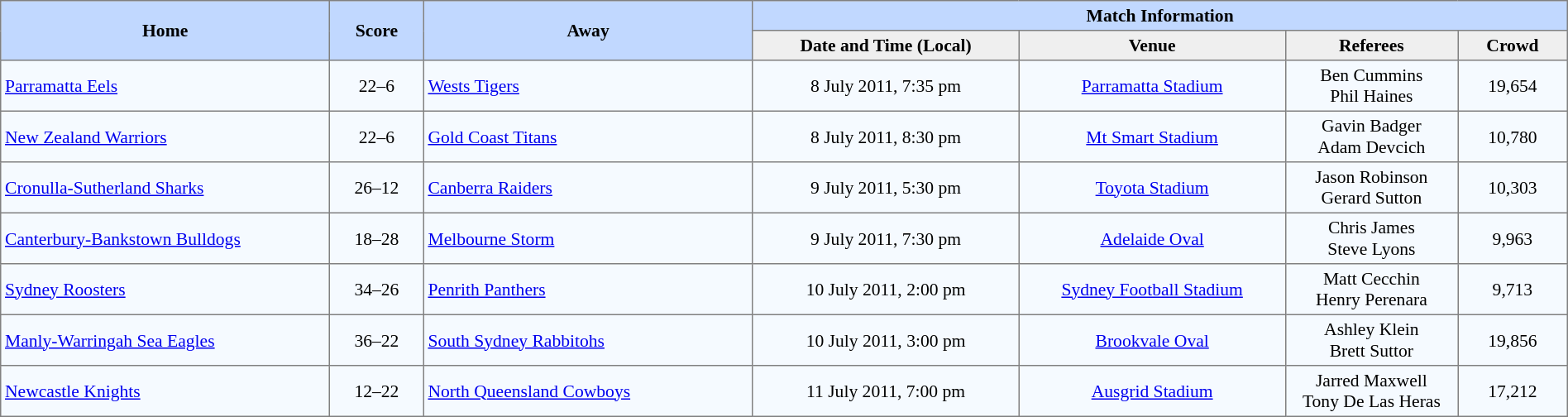<table border="1" cellpadding="3" cellspacing="0" style="border-collapse:collapse; font-size:90%; width:100%;">
<tr style="background:#c1d8ff;">
<th rowspan="2" style="width:21%;">Home</th>
<th rowspan="2" style="width:6%;">Score</th>
<th rowspan="2" style="width:21%;">Away</th>
<th colspan=6>Match Information</th>
</tr>
<tr style="background:#efefef;">
<th width=17%>Date and Time (Local)</th>
<th width=17%>Venue</th>
<th width=11%>Referees</th>
<th width=7%>Crowd</th>
</tr>
<tr style="text-align:center; background:#f5faff;">
<td align=left> <a href='#'>Parramatta Eels</a></td>
<td>22–6</td>
<td align=left> <a href='#'>Wests Tigers</a></td>
<td>8 July 2011, 7:35 pm</td>
<td><a href='#'>Parramatta Stadium</a></td>
<td>Ben Cummins <br> Phil Haines</td>
<td>19,654</td>
</tr>
<tr style="text-align:center; background:#f5faff;">
<td align=left> <a href='#'>New Zealand Warriors</a></td>
<td>22–6</td>
<td align=left> <a href='#'>Gold Coast Titans</a></td>
<td>8 July 2011, 8:30 pm</td>
<td><a href='#'>Mt Smart Stadium</a></td>
<td>Gavin Badger <br> Adam Devcich</td>
<td>10,780</td>
</tr>
<tr style="text-align:center; background:#f5faff;">
<td align=left> <a href='#'>Cronulla-Sutherland Sharks</a></td>
<td>26–12</td>
<td align=left> <a href='#'>Canberra Raiders</a></td>
<td>9 July 2011, 5:30 pm</td>
<td><a href='#'>Toyota Stadium</a></td>
<td>Jason Robinson <br> Gerard Sutton</td>
<td>10,303</td>
</tr>
<tr style="text-align:center; background:#f5faff;">
<td align=left> <a href='#'>Canterbury-Bankstown Bulldogs</a></td>
<td>18–28</td>
<td align=left> <a href='#'>Melbourne Storm</a></td>
<td>9 July 2011, 7:30 pm</td>
<td><a href='#'>Adelaide Oval</a></td>
<td>Chris James <br> Steve Lyons</td>
<td>9,963</td>
</tr>
<tr style="text-align:center; background:#f5faff;">
<td align=left> <a href='#'>Sydney Roosters</a></td>
<td>34–26</td>
<td align=left> <a href='#'>Penrith Panthers</a></td>
<td>10 July 2011, 2:00 pm</td>
<td><a href='#'>Sydney Football Stadium</a></td>
<td>Matt Cecchin <br> Henry Perenara</td>
<td>9,713</td>
</tr>
<tr style="text-align:center; background:#f5faff;">
<td align=left> <a href='#'>Manly-Warringah Sea Eagles</a></td>
<td>36–22</td>
<td align=left> <a href='#'>South Sydney Rabbitohs</a></td>
<td>10 July 2011, 3:00 pm</td>
<td><a href='#'>Brookvale Oval</a></td>
<td>Ashley Klein <br> Brett Suttor</td>
<td>19,856</td>
</tr>
<tr style="text-align:center; background:#f5faff;">
<td align=left> <a href='#'>Newcastle Knights</a></td>
<td>12–22</td>
<td align=left> <a href='#'>North Queensland Cowboys</a></td>
<td>11 July 2011, 7:00 pm</td>
<td><a href='#'>Ausgrid Stadium</a></td>
<td>Jarred Maxwell <br> Tony De Las Heras</td>
<td>17,212</td>
</tr>
</table>
